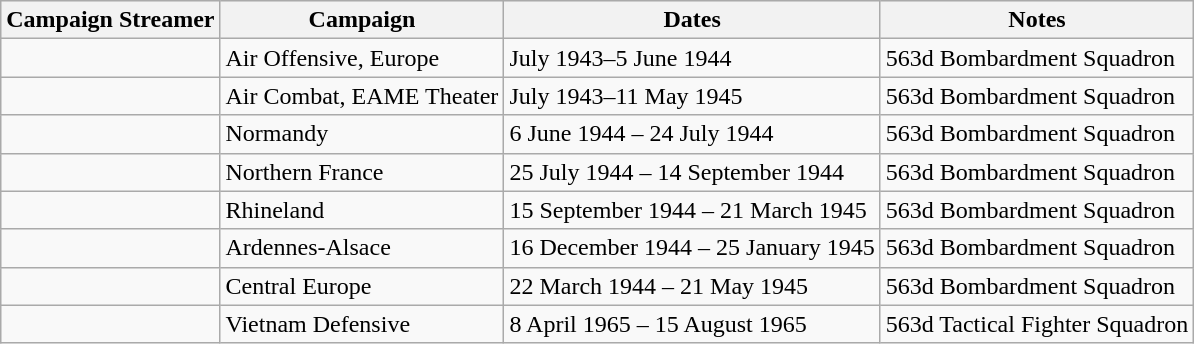<table class="wikitable">
<tr style="background:#efefef;">
<th>Campaign Streamer</th>
<th>Campaign</th>
<th>Dates</th>
<th>Notes</th>
</tr>
<tr>
<td></td>
<td>Air Offensive, Europe</td>
<td>July 1943–5 June 1944</td>
<td>563d Bombardment Squadron</td>
</tr>
<tr>
<td></td>
<td>Air Combat, EAME Theater</td>
<td>July 1943–11 May 1945</td>
<td>563d Bombardment Squadron</td>
</tr>
<tr>
<td></td>
<td>Normandy</td>
<td>6 June 1944 – 24 July 1944</td>
<td>563d Bombardment Squadron</td>
</tr>
<tr>
<td></td>
<td>Northern France</td>
<td>25 July 1944 – 14 September 1944</td>
<td>563d Bombardment Squadron</td>
</tr>
<tr>
<td></td>
<td>Rhineland</td>
<td>15 September 1944 – 21 March 1945</td>
<td>563d Bombardment Squadron</td>
</tr>
<tr>
<td></td>
<td>Ardennes-Alsace</td>
<td>16 December 1944 – 25 January 1945</td>
<td>563d Bombardment Squadron</td>
</tr>
<tr>
<td></td>
<td>Central Europe</td>
<td>22 March 1944 – 21 May 1945</td>
<td>563d Bombardment Squadron</td>
</tr>
<tr>
<td></td>
<td>Vietnam Defensive</td>
<td>8 April 1965 – 15 August 1965</td>
<td>563d Tactical Fighter Squadron</td>
</tr>
</table>
